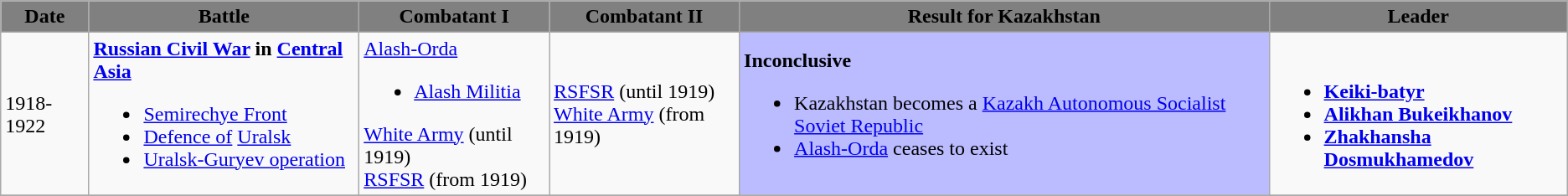<table class="wikitable">
<tr>
<th style="background:gray;">Date</th>
<th style="background:gray;">Battle</th>
<th style="background:gray;">Combatant I</th>
<th style="background:gray;">Combatant II</th>
<th style="background:gray;">Result for Kazakhstan</th>
<th style="background:gray;">Leader</th>
</tr>
<tr>
<td>1918-1922</td>
<td><strong><a href='#'>Russian Civil War</a> in <a href='#'>Central Asia</a></strong><br><ul><li><a href='#'>Semirechye Front</a></li><li><a href='#'>Defence of</a> <a href='#'>Uralsk</a></li><li><a href='#'>Uralsk-Guryev operation</a></li></ul></td>
<td> <a href='#'>Alash-Orda</a><br><ul><li> <a href='#'>Alash Militia</a></li></ul> <a href='#'>White Army</a> (until 1919)<br> <a href='#'>RSFSR</a> (from 1919)</td>
<td> <a href='#'>RSFSR</a> (until 1919) <br> <a href='#'>White Army</a> (from 1919)</td>
<td style="background:#BBF"><strong>Inconclusive</strong><br><ul><li>Kazakhstan becomes a <a href='#'>Kazakh Autonomous Socialist Soviet Republic</a></li><li><a href='#'>Alash-Orda</a> ceases to exist</li></ul></td>
<td><br><ul><li><strong><a href='#'>Keiki-batyr</a></strong></li><li><strong><a href='#'>Alikhan Bukeikhanov</a></strong></li><li><strong><a href='#'>Zhakhansha Dosmukhamedov</a></strong></li></ul></td>
</tr>
<tr>
</tr>
</table>
